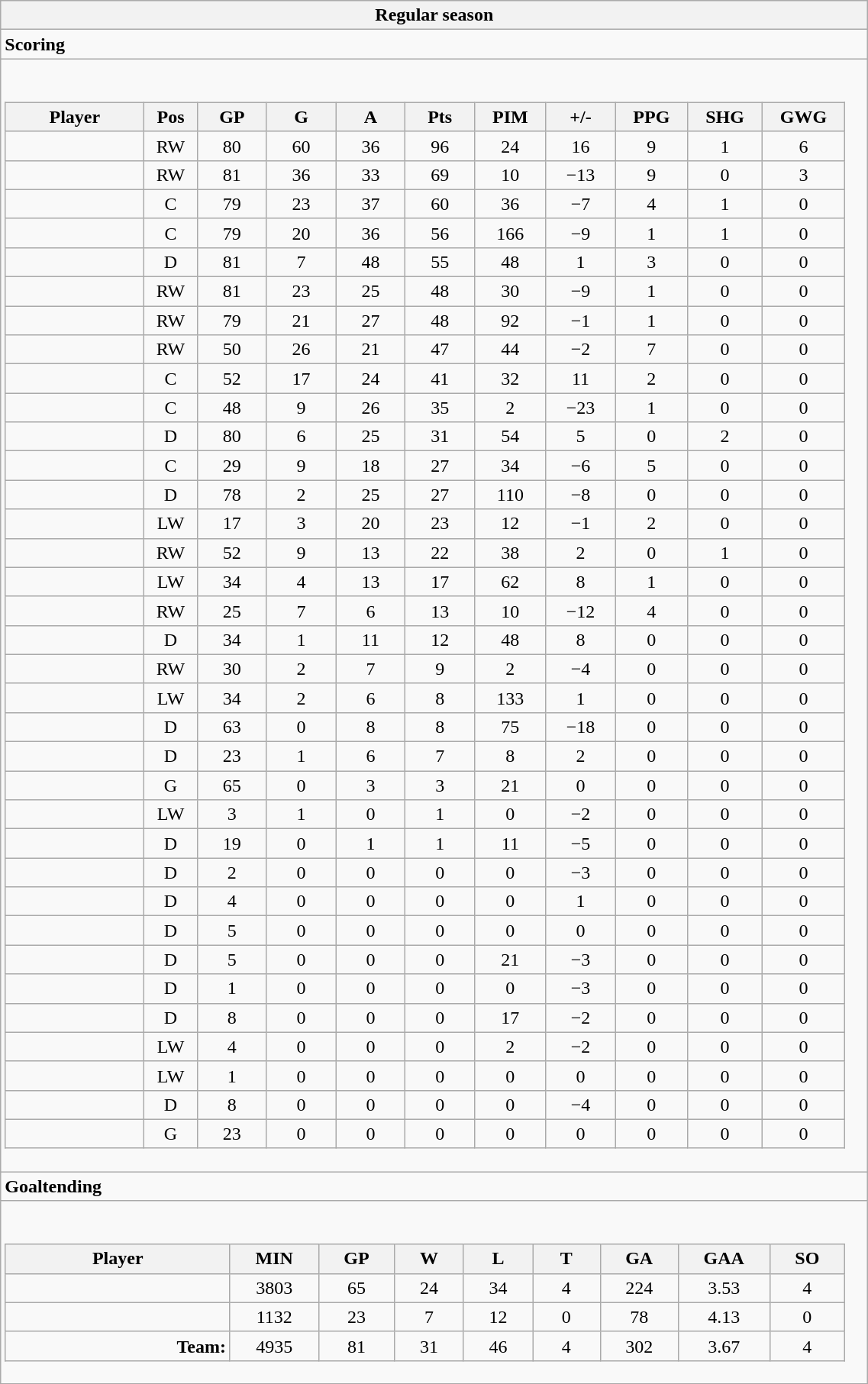<table class="wikitable collapsible" width="60%" border="1">
<tr>
<th>Regular season</th>
</tr>
<tr>
<td class="tocccolors"><strong>Scoring</strong></td>
</tr>
<tr>
<td><br><table class="wikitable sortable">
<tr ALIGN="center">
<th bgcolor="#DDDDFF" width="10%">Player</th>
<th bgcolor="#DDDDFF" width="3%" title="Position">Pos</th>
<th bgcolor="#DDDDFF" width="5%" title="Games played">GP</th>
<th bgcolor="#DDDDFF" width="5%" title="Goals">G</th>
<th bgcolor="#DDDDFF" width="5%" title="Assists">A</th>
<th bgcolor="#DDDDFF" width="5%" title="Points">Pts</th>
<th bgcolor="#DDDDFF" width="5%" title="Penalties in Minutes">PIM</th>
<th bgcolor="#DDDDFF" width="5%" title="Plus/minus">+/-</th>
<th bgcolor="#DDDDFF" width="5%" title="Power play goals">PPG</th>
<th bgcolor="#DDDDFF" width="5%" title="Short-handed goals">SHG</th>
<th bgcolor="#DDDDFF" width="5%" title="Game-winning goals">GWG</th>
</tr>
<tr align="center">
<td align="right"></td>
<td>RW</td>
<td>80</td>
<td>60</td>
<td>36</td>
<td>96</td>
<td>24</td>
<td>16</td>
<td>9</td>
<td>1</td>
<td>6</td>
</tr>
<tr align="center">
<td align="right"></td>
<td>RW</td>
<td>81</td>
<td>36</td>
<td>33</td>
<td>69</td>
<td>10</td>
<td>−13</td>
<td>9</td>
<td>0</td>
<td>3</td>
</tr>
<tr align="center">
<td align="right"></td>
<td>C</td>
<td>79</td>
<td>23</td>
<td>37</td>
<td>60</td>
<td>36</td>
<td>−7</td>
<td>4</td>
<td>1</td>
<td>0</td>
</tr>
<tr align="center">
<td align="right"></td>
<td>C</td>
<td>79</td>
<td>20</td>
<td>36</td>
<td>56</td>
<td>166</td>
<td>−9</td>
<td>1</td>
<td>1</td>
<td>0</td>
</tr>
<tr align="center">
<td align="right"></td>
<td>D</td>
<td>81</td>
<td>7</td>
<td>48</td>
<td>55</td>
<td>48</td>
<td>1</td>
<td>3</td>
<td>0</td>
<td>0</td>
</tr>
<tr align="center">
<td align="right"></td>
<td>RW</td>
<td>81</td>
<td>23</td>
<td>25</td>
<td>48</td>
<td>30</td>
<td>−9</td>
<td>1</td>
<td>0</td>
<td>0</td>
</tr>
<tr align="center">
<td align="right"></td>
<td>RW</td>
<td>79</td>
<td>21</td>
<td>27</td>
<td>48</td>
<td>92</td>
<td>−1</td>
<td>1</td>
<td>0</td>
<td>0</td>
</tr>
<tr align="center">
<td align="right"></td>
<td>RW</td>
<td>50</td>
<td>26</td>
<td>21</td>
<td>47</td>
<td>44</td>
<td>−2</td>
<td>7</td>
<td>0</td>
<td>0</td>
</tr>
<tr align="center">
<td align="right"></td>
<td>C</td>
<td>52</td>
<td>17</td>
<td>24</td>
<td>41</td>
<td>32</td>
<td>11</td>
<td>2</td>
<td>0</td>
<td>0</td>
</tr>
<tr align="center">
<td align="right"></td>
<td>C</td>
<td>48</td>
<td>9</td>
<td>26</td>
<td>35</td>
<td>2</td>
<td>−23</td>
<td>1</td>
<td>0</td>
<td>0</td>
</tr>
<tr align="center">
<td align="right"></td>
<td>D</td>
<td>80</td>
<td>6</td>
<td>25</td>
<td>31</td>
<td>54</td>
<td>5</td>
<td>0</td>
<td>2</td>
<td>0</td>
</tr>
<tr align="center">
<td align="right"></td>
<td>C</td>
<td>29</td>
<td>9</td>
<td>18</td>
<td>27</td>
<td>34</td>
<td>−6</td>
<td>5</td>
<td>0</td>
<td>0</td>
</tr>
<tr align="center">
<td align="right"></td>
<td>D</td>
<td>78</td>
<td>2</td>
<td>25</td>
<td>27</td>
<td>110</td>
<td>−8</td>
<td>0</td>
<td>0</td>
<td>0</td>
</tr>
<tr align="center">
<td align="right"></td>
<td>LW</td>
<td>17</td>
<td>3</td>
<td>20</td>
<td>23</td>
<td>12</td>
<td>−1</td>
<td>2</td>
<td>0</td>
<td>0</td>
</tr>
<tr align="center">
<td align="right"></td>
<td>RW</td>
<td>52</td>
<td>9</td>
<td>13</td>
<td>22</td>
<td>38</td>
<td>2</td>
<td>0</td>
<td>1</td>
<td>0</td>
</tr>
<tr align="center">
<td align="right"></td>
<td>LW</td>
<td>34</td>
<td>4</td>
<td>13</td>
<td>17</td>
<td>62</td>
<td>8</td>
<td>1</td>
<td>0</td>
<td>0</td>
</tr>
<tr align="center">
<td align="right"></td>
<td>RW</td>
<td>25</td>
<td>7</td>
<td>6</td>
<td>13</td>
<td>10</td>
<td>−12</td>
<td>4</td>
<td>0</td>
<td>0</td>
</tr>
<tr align="center">
<td align="right"></td>
<td>D</td>
<td>34</td>
<td>1</td>
<td>11</td>
<td>12</td>
<td>48</td>
<td>8</td>
<td>0</td>
<td>0</td>
<td>0</td>
</tr>
<tr align="center">
<td align="right"></td>
<td>RW</td>
<td>30</td>
<td>2</td>
<td>7</td>
<td>9</td>
<td>2</td>
<td>−4</td>
<td>0</td>
<td>0</td>
<td>0</td>
</tr>
<tr align="center">
<td align="right"></td>
<td>LW</td>
<td>34</td>
<td>2</td>
<td>6</td>
<td>8</td>
<td>133</td>
<td>1</td>
<td>0</td>
<td>0</td>
<td>0</td>
</tr>
<tr align="center">
<td align="right"></td>
<td>D</td>
<td>63</td>
<td>0</td>
<td>8</td>
<td>8</td>
<td>75</td>
<td>−18</td>
<td>0</td>
<td>0</td>
<td>0</td>
</tr>
<tr align="center">
<td align="right"></td>
<td>D</td>
<td>23</td>
<td>1</td>
<td>6</td>
<td>7</td>
<td>8</td>
<td>2</td>
<td>0</td>
<td>0</td>
<td>0</td>
</tr>
<tr align="center">
<td align="right"></td>
<td>G</td>
<td>65</td>
<td>0</td>
<td>3</td>
<td>3</td>
<td>21</td>
<td>0</td>
<td>0</td>
<td>0</td>
<td>0</td>
</tr>
<tr align="center">
<td align="right"></td>
<td>LW</td>
<td>3</td>
<td>1</td>
<td>0</td>
<td>1</td>
<td>0</td>
<td>−2</td>
<td>0</td>
<td>0</td>
<td>0</td>
</tr>
<tr align="center">
<td align="right"></td>
<td>D</td>
<td>19</td>
<td>0</td>
<td>1</td>
<td>1</td>
<td>11</td>
<td>−5</td>
<td>0</td>
<td>0</td>
<td>0</td>
</tr>
<tr align="center">
<td align="right"></td>
<td>D</td>
<td>2</td>
<td>0</td>
<td>0</td>
<td>0</td>
<td>0</td>
<td>−3</td>
<td>0</td>
<td>0</td>
<td>0</td>
</tr>
<tr align="center">
<td align="right"></td>
<td>D</td>
<td>4</td>
<td>0</td>
<td>0</td>
<td>0</td>
<td>0</td>
<td>1</td>
<td>0</td>
<td>0</td>
<td>0</td>
</tr>
<tr align="center">
<td align="right"></td>
<td>D</td>
<td>5</td>
<td>0</td>
<td>0</td>
<td>0</td>
<td>0</td>
<td>0</td>
<td>0</td>
<td>0</td>
<td>0</td>
</tr>
<tr align="center">
<td align="right"></td>
<td>D</td>
<td>5</td>
<td>0</td>
<td>0</td>
<td>0</td>
<td>21</td>
<td>−3</td>
<td>0</td>
<td>0</td>
<td>0</td>
</tr>
<tr align="center">
<td align="right"></td>
<td>D</td>
<td>1</td>
<td>0</td>
<td>0</td>
<td>0</td>
<td>0</td>
<td>−3</td>
<td>0</td>
<td>0</td>
<td>0</td>
</tr>
<tr align="center">
<td align="right"></td>
<td>D</td>
<td>8</td>
<td>0</td>
<td>0</td>
<td>0</td>
<td>17</td>
<td>−2</td>
<td>0</td>
<td>0</td>
<td>0</td>
</tr>
<tr align="center">
<td align="right"></td>
<td>LW</td>
<td>4</td>
<td>0</td>
<td>0</td>
<td>0</td>
<td>2</td>
<td>−2</td>
<td>0</td>
<td>0</td>
<td>0</td>
</tr>
<tr align="center">
<td align="right"></td>
<td>LW</td>
<td>1</td>
<td>0</td>
<td>0</td>
<td>0</td>
<td>0</td>
<td>0</td>
<td>0</td>
<td>0</td>
<td>0</td>
</tr>
<tr align="center">
<td align="right"></td>
<td>D</td>
<td>8</td>
<td>0</td>
<td>0</td>
<td>0</td>
<td>0</td>
<td>−4</td>
<td>0</td>
<td>0</td>
<td>0</td>
</tr>
<tr align="center">
<td align="right"></td>
<td>G</td>
<td>23</td>
<td>0</td>
<td>0</td>
<td>0</td>
<td>0</td>
<td>0</td>
<td>0</td>
<td>0</td>
<td>0</td>
</tr>
</table>
</td>
</tr>
<tr>
<td class="toccolors"><strong>Goaltending</strong></td>
</tr>
<tr>
<td><br><table class="wikitable sortable">
<tr>
<th bgcolor="#DDDDFF" width="10%">Player</th>
<th width="3%" bgcolor="#DDDDFF" title="Minutes played">MIN</th>
<th width="3%" bgcolor="#DDDDFF" title="Games played in">GP</th>
<th width="3%" bgcolor="#DDDDFF" title="Wins">W</th>
<th width="3%" bgcolor="#DDDDFF"title="Losses">L</th>
<th width="3%" bgcolor="#DDDDFF" title="Ties">T</th>
<th width="3%" bgcolor="#DDDDFF" title="Goals against">GA</th>
<th width="3%" bgcolor="#DDDDFF" title="Goals against average">GAA</th>
<th width="3%" bgcolor="#DDDDFF"title="Shut-outs">SO</th>
</tr>
<tr align="center">
<td align="right"></td>
<td>3803</td>
<td>65</td>
<td>24</td>
<td>34</td>
<td>4</td>
<td>224</td>
<td>3.53</td>
<td>4</td>
</tr>
<tr align="center">
<td align="right"></td>
<td>1132</td>
<td>23</td>
<td>7</td>
<td>12</td>
<td>0</td>
<td>78</td>
<td>4.13</td>
<td>0</td>
</tr>
<tr align="center">
<td align="right"><strong>Team:</strong></td>
<td>4935</td>
<td>81</td>
<td>31</td>
<td>46</td>
<td>4</td>
<td>302</td>
<td>3.67</td>
<td>4</td>
</tr>
</table>
</td>
</tr>
<tr>
</tr>
</table>
